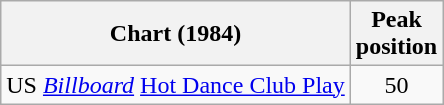<table class="wikitable sortable">
<tr>
<th>Chart (1984)</th>
<th>Peak<br>position</th>
</tr>
<tr>
<td>US <em><a href='#'>Billboard</a></em> <a href='#'>Hot Dance Club Play</a></td>
<td align="center">50</td>
</tr>
</table>
